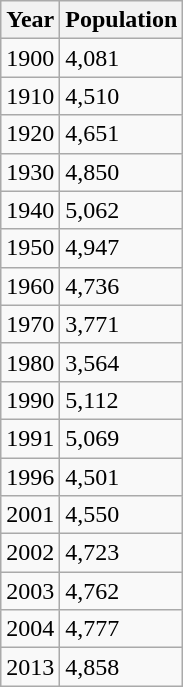<table class="wikitable">
<tr>
<th>Year</th>
<th>Population</th>
</tr>
<tr>
<td>1900</td>
<td>4,081</td>
</tr>
<tr>
<td>1910</td>
<td>4,510</td>
</tr>
<tr>
<td>1920</td>
<td>4,651</td>
</tr>
<tr>
<td>1930</td>
<td>4,850</td>
</tr>
<tr>
<td>1940</td>
<td>5,062</td>
</tr>
<tr>
<td>1950</td>
<td>4,947</td>
</tr>
<tr>
<td>1960</td>
<td>4,736</td>
</tr>
<tr>
<td>1970</td>
<td>3,771</td>
</tr>
<tr>
<td>1980</td>
<td>3,564</td>
</tr>
<tr>
<td>1990</td>
<td>5,112</td>
</tr>
<tr>
<td>1991</td>
<td>5,069</td>
</tr>
<tr>
<td>1996</td>
<td>4,501</td>
</tr>
<tr>
<td>2001</td>
<td>4,550</td>
</tr>
<tr>
<td>2002</td>
<td>4,723</td>
</tr>
<tr>
<td>2003</td>
<td>4,762</td>
</tr>
<tr>
<td>2004</td>
<td>4,777</td>
</tr>
<tr>
<td>2013</td>
<td>4,858</td>
</tr>
</table>
